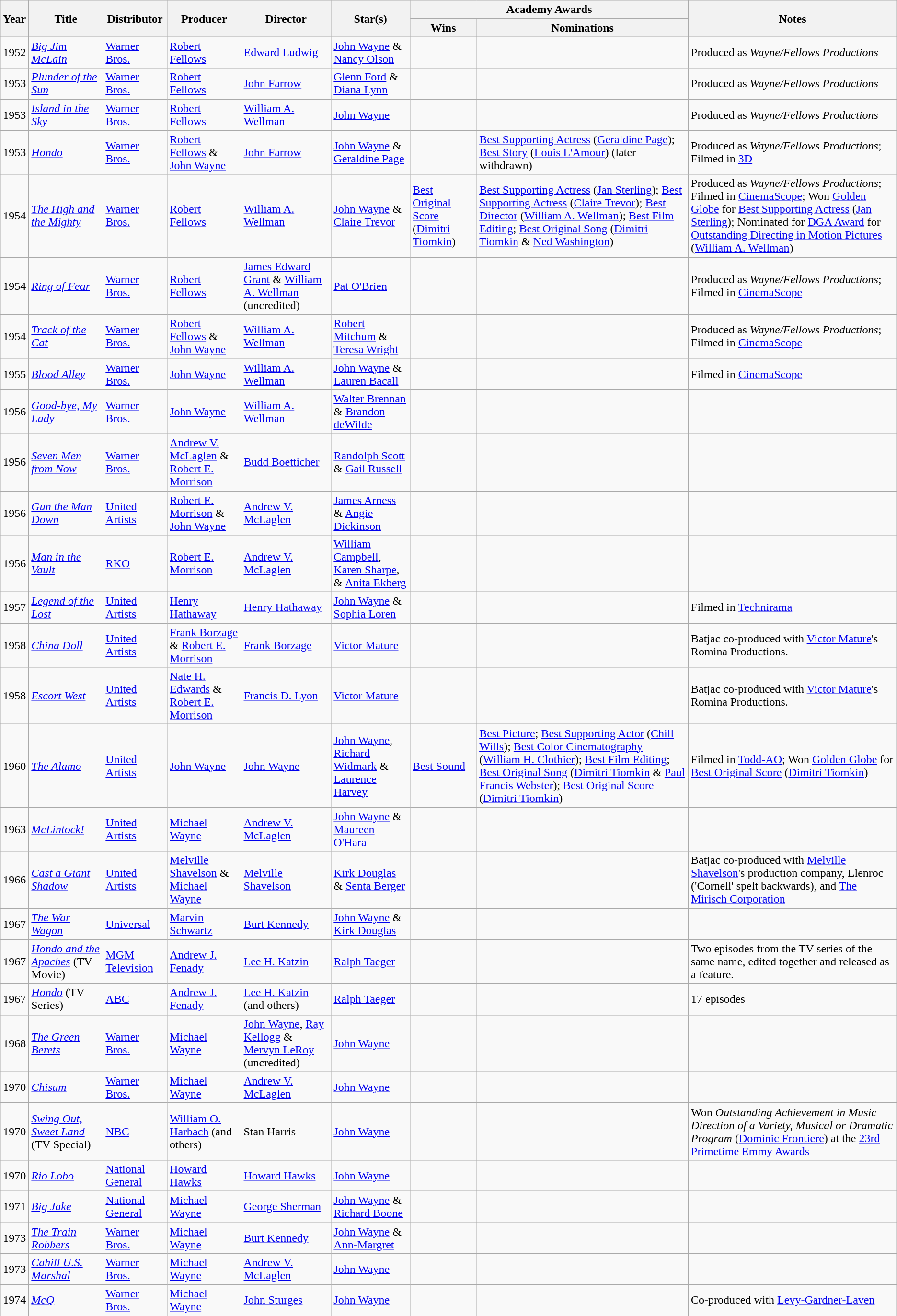<table class="wikitable sortable">
<tr>
<th rowspan="2">Year</th>
<th rowspan="2">Title</th>
<th rowspan="2">Distributor</th>
<th rowspan="2">Producer</th>
<th rowspan="2">Director</th>
<th rowspan="2">Star(s)</th>
<th colspan="2">Academy Awards</th>
<th rowspan="2">Notes</th>
</tr>
<tr>
<th>Wins</th>
<th>Nominations</th>
</tr>
<tr>
<td>1952</td>
<td><em><a href='#'>Big Jim McLain</a></em></td>
<td><a href='#'>Warner Bros.</a></td>
<td><a href='#'>Robert Fellows</a></td>
<td><a href='#'>Edward Ludwig</a></td>
<td><a href='#'>John Wayne</a> & <a href='#'>Nancy Olson</a></td>
<td></td>
<td></td>
<td>Produced as <em>Wayne/Fellows Productions</em></td>
</tr>
<tr>
<td>1953</td>
<td><em><a href='#'>Plunder of the Sun</a></em></td>
<td><a href='#'>Warner Bros.</a></td>
<td><a href='#'>Robert Fellows</a></td>
<td><a href='#'>John Farrow</a></td>
<td><a href='#'>Glenn Ford</a> & <a href='#'>Diana Lynn</a></td>
<td></td>
<td></td>
<td>Produced as <em>Wayne/Fellows Productions</em></td>
</tr>
<tr>
<td>1953</td>
<td><em><a href='#'>Island in the Sky</a></em></td>
<td><a href='#'>Warner Bros.</a></td>
<td><a href='#'>Robert Fellows</a></td>
<td><a href='#'>William A. Wellman</a></td>
<td><a href='#'>John Wayne</a></td>
<td></td>
<td></td>
<td>Produced as <em>Wayne/Fellows Productions</em></td>
</tr>
<tr>
<td>1953</td>
<td><em><a href='#'>Hondo</a></em></td>
<td><a href='#'>Warner Bros.</a></td>
<td><a href='#'>Robert Fellows</a> & <a href='#'>John Wayne</a></td>
<td><a href='#'>John Farrow</a></td>
<td><a href='#'>John Wayne</a> & <a href='#'>Geraldine Page</a></td>
<td></td>
<td><a href='#'>Best Supporting Actress</a> (<a href='#'>Geraldine Page</a>); <a href='#'>Best Story</a> (<a href='#'>Louis L'Amour</a>) (later withdrawn)</td>
<td>Produced as <em>Wayne/Fellows Productions</em>; Filmed in <a href='#'>3D</a></td>
</tr>
<tr 1954  APACHE - Burt Lancaser, KIRK Douglas  Bruce Dern and of course JW>
<td>1954</td>
<td><em><a href='#'>The High and the Mighty</a></em></td>
<td><a href='#'>Warner Bros.</a></td>
<td><a href='#'>Robert Fellows</a></td>
<td><a href='#'>William A. Wellman</a></td>
<td><a href='#'>John Wayne</a> & <a href='#'>Claire Trevor</a></td>
<td><a href='#'>Best Original Score</a> (<a href='#'>Dimitri Tiomkin</a>)</td>
<td><a href='#'>Best Supporting Actress</a> (<a href='#'>Jan Sterling</a>); <a href='#'>Best Supporting Actress</a> (<a href='#'>Claire Trevor</a>); <a href='#'>Best Director</a> (<a href='#'>William A. Wellman</a>); <a href='#'>Best Film Editing</a>; <a href='#'>Best Original Song</a> (<a href='#'>Dimitri Tiomkin</a> & <a href='#'>Ned Washington</a>)</td>
<td>Produced as <em>Wayne/Fellows Productions</em>; Filmed in <a href='#'>CinemaScope</a>; Won <a href='#'>Golden Globe</a> for <a href='#'>Best Supporting Actress</a> (<a href='#'>Jan Sterling</a>); Nominated for <a href='#'>DGA Award</a> for <a href='#'>Outstanding Directing in Motion Pictures</a> (<a href='#'>William A. Wellman</a>)</td>
</tr>
<tr>
<td>1954</td>
<td><em><a href='#'>Ring of Fear</a></em></td>
<td><a href='#'>Warner Bros.</a></td>
<td><a href='#'>Robert Fellows</a></td>
<td><a href='#'>James Edward Grant</a> & <a href='#'>William A. Wellman</a> (uncredited)</td>
<td><a href='#'>Pat O'Brien</a></td>
<td></td>
<td></td>
<td>Produced as <em>Wayne/Fellows Productions</em>; Filmed in <a href='#'>CinemaScope</a></td>
</tr>
<tr>
<td>1954</td>
<td><em><a href='#'>Track of the Cat</a></em></td>
<td><a href='#'>Warner Bros.</a></td>
<td><a href='#'>Robert Fellows</a> & <a href='#'>John Wayne</a></td>
<td><a href='#'>William A. Wellman</a></td>
<td><a href='#'>Robert Mitchum</a> & <a href='#'>Teresa Wright</a></td>
<td></td>
<td></td>
<td>Produced as <em>Wayne/Fellows Productions</em>; Filmed in <a href='#'>CinemaScope</a></td>
</tr>
<tr>
<td>1955</td>
<td><em><a href='#'>Blood Alley</a></em></td>
<td><a href='#'>Warner Bros.</a></td>
<td><a href='#'>John Wayne</a></td>
<td><a href='#'>William A. Wellman</a></td>
<td><a href='#'>John Wayne</a> & <a href='#'>Lauren Bacall</a></td>
<td></td>
<td></td>
<td>Filmed in <a href='#'>CinemaScope</a></td>
</tr>
<tr>
<td>1956</td>
<td><em><a href='#'>Good-bye, My Lady</a></em></td>
<td><a href='#'>Warner Bros.</a></td>
<td><a href='#'>John Wayne</a></td>
<td><a href='#'>William A. Wellman</a></td>
<td><a href='#'>Walter Brennan</a> & <a href='#'>Brandon deWilde</a></td>
<td></td>
<td></td>
<td></td>
</tr>
<tr>
<td>1956</td>
<td><em><a href='#'>Seven Men from Now</a></em></td>
<td><a href='#'>Warner Bros.</a></td>
<td><a href='#'>Andrew V. McLaglen</a> & <a href='#'>Robert E. Morrison</a></td>
<td><a href='#'>Budd Boetticher</a></td>
<td><a href='#'>Randolph Scott</a> & <a href='#'>Gail Russell</a></td>
<td></td>
<td></td>
<td></td>
</tr>
<tr>
<td>1956</td>
<td><em><a href='#'>Gun the Man Down</a></em></td>
<td><a href='#'>United Artists</a></td>
<td><a href='#'>Robert E. Morrison</a> & <a href='#'>John Wayne</a></td>
<td><a href='#'>Andrew V. McLaglen</a></td>
<td><a href='#'>James Arness</a> & <a href='#'>Angie Dickinson</a></td>
<td></td>
<td></td>
<td></td>
</tr>
<tr>
<td>1956</td>
<td><em><a href='#'>Man in the Vault</a></em></td>
<td><a href='#'>RKO</a></td>
<td><a href='#'>Robert E. Morrison</a></td>
<td><a href='#'>Andrew V. McLaglen</a></td>
<td><a href='#'>William Campbell</a>, <a href='#'>Karen Sharpe</a>, & <a href='#'>Anita Ekberg</a></td>
<td></td>
<td></td>
<td></td>
</tr>
<tr>
<td>1957</td>
<td><em><a href='#'>Legend of the Lost</a></em></td>
<td><a href='#'>United Artists</a></td>
<td><a href='#'>Henry Hathaway</a></td>
<td><a href='#'>Henry Hathaway</a></td>
<td><a href='#'>John Wayne</a> & <a href='#'>Sophia Loren</a></td>
<td></td>
<td></td>
<td>Filmed in <a href='#'>Technirama</a></td>
</tr>
<tr>
<td>1958</td>
<td><em><a href='#'>China Doll</a></em></td>
<td><a href='#'>United Artists</a></td>
<td><a href='#'>Frank Borzage</a> & <a href='#'>Robert E. Morrison</a></td>
<td><a href='#'>Frank Borzage</a></td>
<td><a href='#'>Victor Mature</a></td>
<td></td>
<td></td>
<td>Batjac co-produced with <a href='#'>Victor Mature</a>'s Romina Productions.</td>
</tr>
<tr>
<td>1958</td>
<td><em><a href='#'>Escort West</a></em></td>
<td><a href='#'>United Artists</a></td>
<td><a href='#'>Nate H. Edwards</a> & <a href='#'>Robert E. Morrison</a></td>
<td><a href='#'>Francis D. Lyon</a></td>
<td><a href='#'>Victor Mature</a></td>
<td></td>
<td></td>
<td>Batjac co-produced with <a href='#'>Victor Mature</a>'s Romina Productions.</td>
</tr>
<tr>
<td>1960</td>
<td><em><a href='#'>The Alamo</a></em></td>
<td><a href='#'>United Artists</a></td>
<td><a href='#'>John Wayne</a></td>
<td><a href='#'>John Wayne</a></td>
<td><a href='#'>John Wayne</a>, <a href='#'>Richard Widmark</a> & <a href='#'>Laurence Harvey</a></td>
<td><a href='#'>Best Sound</a></td>
<td><a href='#'>Best Picture</a>; <a href='#'>Best Supporting Actor</a> (<a href='#'>Chill Wills</a>); <a href='#'>Best Color Cinematography</a> (<a href='#'>William H. Clothier</a>); <a href='#'>Best Film Editing</a>; <a href='#'>Best Original Song</a> (<a href='#'>Dimitri Tiomkin</a> & <a href='#'>Paul Francis Webster</a>); <a href='#'>Best Original Score</a> (<a href='#'>Dimitri Tiomkin</a>)</td>
<td>Filmed in <a href='#'>Todd-AO</a>; Won <a href='#'>Golden Globe</a> for <a href='#'>Best Original Score</a> (<a href='#'>Dimitri Tiomkin</a>)</td>
</tr>
<tr>
<td>1963</td>
<td><em><a href='#'>McLintock!</a></em></td>
<td><a href='#'>United Artists</a></td>
<td><a href='#'>Michael Wayne</a></td>
<td><a href='#'>Andrew V. McLaglen</a></td>
<td><a href='#'>John Wayne</a> & <a href='#'>Maureen O'Hara</a></td>
<td></td>
<td></td>
<td></td>
</tr>
<tr>
<td>1966</td>
<td><em><a href='#'>Cast a Giant Shadow</a></em></td>
<td><a href='#'>United Artists</a></td>
<td><a href='#'>Melville Shavelson</a> & <a href='#'>Michael Wayne</a></td>
<td><a href='#'>Melville Shavelson</a></td>
<td><a href='#'>Kirk Douglas</a> & <a href='#'>Senta Berger</a></td>
<td></td>
<td></td>
<td>Batjac co-produced with <a href='#'>Melville Shavelson</a>'s production company, Llenroc ('Cornell' spelt backwards), and <a href='#'>The Mirisch Corporation</a></td>
</tr>
<tr>
<td>1967</td>
<td><em><a href='#'>The War Wagon</a></em></td>
<td><a href='#'>Universal</a></td>
<td><a href='#'>Marvin Schwartz</a></td>
<td><a href='#'>Burt Kennedy</a></td>
<td><a href='#'>John Wayne</a> & <a href='#'>Kirk Douglas</a></td>
<td></td>
<td></td>
<td></td>
</tr>
<tr>
<td>1967</td>
<td><em><a href='#'>Hondo and the Apaches</a></em> (TV Movie)</td>
<td><a href='#'>MGM Television</a></td>
<td><a href='#'>Andrew J. Fenady</a></td>
<td><a href='#'>Lee H. Katzin</a></td>
<td><a href='#'>Ralph Taeger</a></td>
<td></td>
<td></td>
<td>Two episodes from the TV series of the same name, edited together and released as a feature.</td>
</tr>
<tr>
<td>1967</td>
<td><em><a href='#'>Hondo</a></em> (TV Series)</td>
<td><a href='#'>ABC</a></td>
<td><a href='#'>Andrew J. Fenady</a></td>
<td><a href='#'>Lee H. Katzin</a> (and others)</td>
<td><a href='#'>Ralph Taeger</a></td>
<td></td>
<td></td>
<td>17 episodes</td>
</tr>
<tr>
<td>1968</td>
<td><em><a href='#'>The Green Berets</a></em></td>
<td><a href='#'>Warner Bros.</a></td>
<td><a href='#'>Michael Wayne</a></td>
<td><a href='#'>John Wayne</a>, <a href='#'>Ray Kellogg</a> & <a href='#'>Mervyn LeRoy</a> (uncredited)</td>
<td><a href='#'>John Wayne</a></td>
<td></td>
<td></td>
<td></td>
</tr>
<tr>
<td>1970</td>
<td><em><a href='#'>Chisum</a></em></td>
<td><a href='#'>Warner Bros.</a></td>
<td><a href='#'>Michael Wayne</a></td>
<td><a href='#'>Andrew V. McLaglen</a></td>
<td><a href='#'>John Wayne</a></td>
<td></td>
<td></td>
<td></td>
</tr>
<tr>
<td>1970</td>
<td><em><a href='#'>Swing Out, Sweet Land</a></em> (TV Special)</td>
<td><a href='#'>NBC</a></td>
<td><a href='#'>William O. Harbach</a> (and others)</td>
<td>Stan Harris</td>
<td><a href='#'>John Wayne</a></td>
<td></td>
<td></td>
<td>Won <em>Outstanding Achievement in Music Direction of a Variety, Musical or Dramatic Program</em> (<a href='#'>Dominic Frontiere</a>) at the <a href='#'>23rd Primetime Emmy Awards</a></td>
</tr>
<tr>
<td>1970</td>
<td><em><a href='#'>Rio Lobo</a></em></td>
<td><a href='#'>National General</a></td>
<td><a href='#'>Howard Hawks</a></td>
<td><a href='#'>Howard Hawks</a></td>
<td><a href='#'>John Wayne</a></td>
<td></td>
<td></td>
<td></td>
</tr>
<tr>
<td>1971</td>
<td><em><a href='#'>Big Jake</a></em></td>
<td><a href='#'>National General</a></td>
<td><a href='#'>Michael Wayne</a></td>
<td><a href='#'>George Sherman</a></td>
<td><a href='#'>John Wayne</a> & <a href='#'>Richard Boone</a></td>
<td></td>
<td></td>
<td></td>
</tr>
<tr>
<td>1973</td>
<td><em><a href='#'>The Train Robbers</a></em></td>
<td><a href='#'>Warner Bros.</a></td>
<td><a href='#'>Michael Wayne</a></td>
<td><a href='#'>Burt Kennedy</a></td>
<td><a href='#'>John Wayne</a> & <a href='#'>Ann-Margret</a></td>
<td></td>
<td></td>
<td></td>
</tr>
<tr>
<td>1973</td>
<td><em><a href='#'>Cahill U.S. Marshal</a></em></td>
<td><a href='#'>Warner Bros.</a></td>
<td><a href='#'>Michael Wayne</a></td>
<td><a href='#'>Andrew V. McLaglen</a></td>
<td><a href='#'>John Wayne</a></td>
<td></td>
<td></td>
<td></td>
</tr>
<tr>
<td>1974</td>
<td><em><a href='#'>McQ</a></em></td>
<td><a href='#'>Warner Bros.</a></td>
<td><a href='#'>Michael Wayne</a></td>
<td><a href='#'>John Sturges</a></td>
<td><a href='#'>John Wayne</a></td>
<td></td>
<td></td>
<td>Co-produced with <a href='#'>Levy-Gardner-Laven</a></td>
</tr>
</table>
